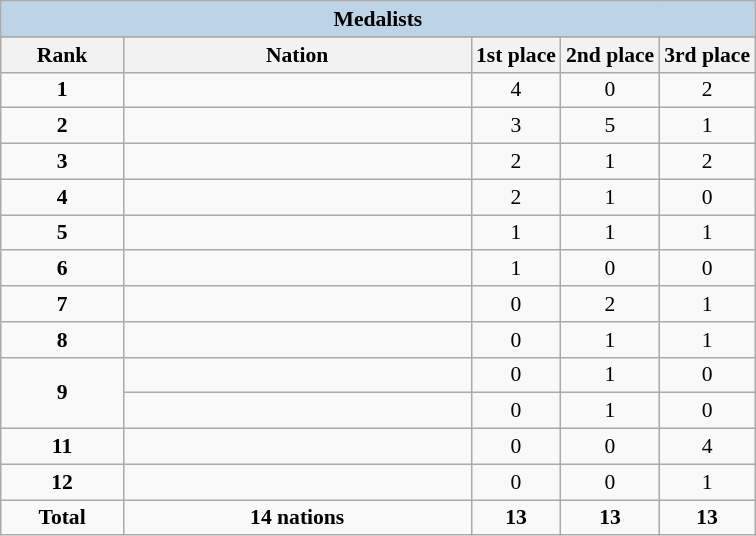<table class="wikitable" style="text-align:center; font-size:90%"">
<tr>
<td colspan="6" style="background:#BCD4E6"><strong>Medalists</strong></td>
</tr>
<tr>
</tr>
<tr style="background-color:#EDEDED;">
<th width="75px" class="hintergrundfarbe5">Rank</th>
<th width="225px" class="hintergrundfarbe6">Nation</th>
<th>1st place</th>
<th>2nd place</th>
<th>3rd place</th>
</tr>
<tr>
<td><strong>1</strong></td>
<td align=left></td>
<td>4</td>
<td>0</td>
<td>2</td>
</tr>
<tr>
<td><strong>2</strong></td>
<td align=left></td>
<td>3</td>
<td>5</td>
<td>1</td>
</tr>
<tr>
<td><strong>3</strong></td>
<td align=left></td>
<td>2</td>
<td>1</td>
<td>2</td>
</tr>
<tr>
<td><strong>4</strong></td>
<td align=left></td>
<td>2</td>
<td>1</td>
<td>0</td>
</tr>
<tr>
<td><strong>5</strong></td>
<td align=left></td>
<td>1</td>
<td>1</td>
<td>1</td>
</tr>
<tr>
<td><strong>6</strong></td>
<td align=left></td>
<td>1</td>
<td>0</td>
<td>0</td>
</tr>
<tr>
<td><strong>7</strong></td>
<td align=left></td>
<td>0</td>
<td>2</td>
<td>1</td>
</tr>
<tr>
<td><strong>8</strong></td>
<td align=left></td>
<td>0</td>
<td>1</td>
<td>1</td>
</tr>
<tr>
<td rowspan="2"><strong>9</strong></td>
<td align=left></td>
<td>0</td>
<td>1</td>
<td>0</td>
</tr>
<tr>
<td align=left></td>
<td>0</td>
<td>1</td>
<td>0</td>
</tr>
<tr>
<td><strong>11</strong></td>
<td align=left></td>
<td>0</td>
<td>0</td>
<td>4</td>
</tr>
<tr>
<td><strong>12</strong></td>
<td align=left><em></em></td>
<td>0</td>
<td>0</td>
<td>1</td>
</tr>
<tr>
<td><strong>Total</strong></td>
<td><strong>14 nations</strong></td>
<td><strong>13</strong></td>
<td><strong>13</strong></td>
<td><strong>13</strong></td>
</tr>
</table>
